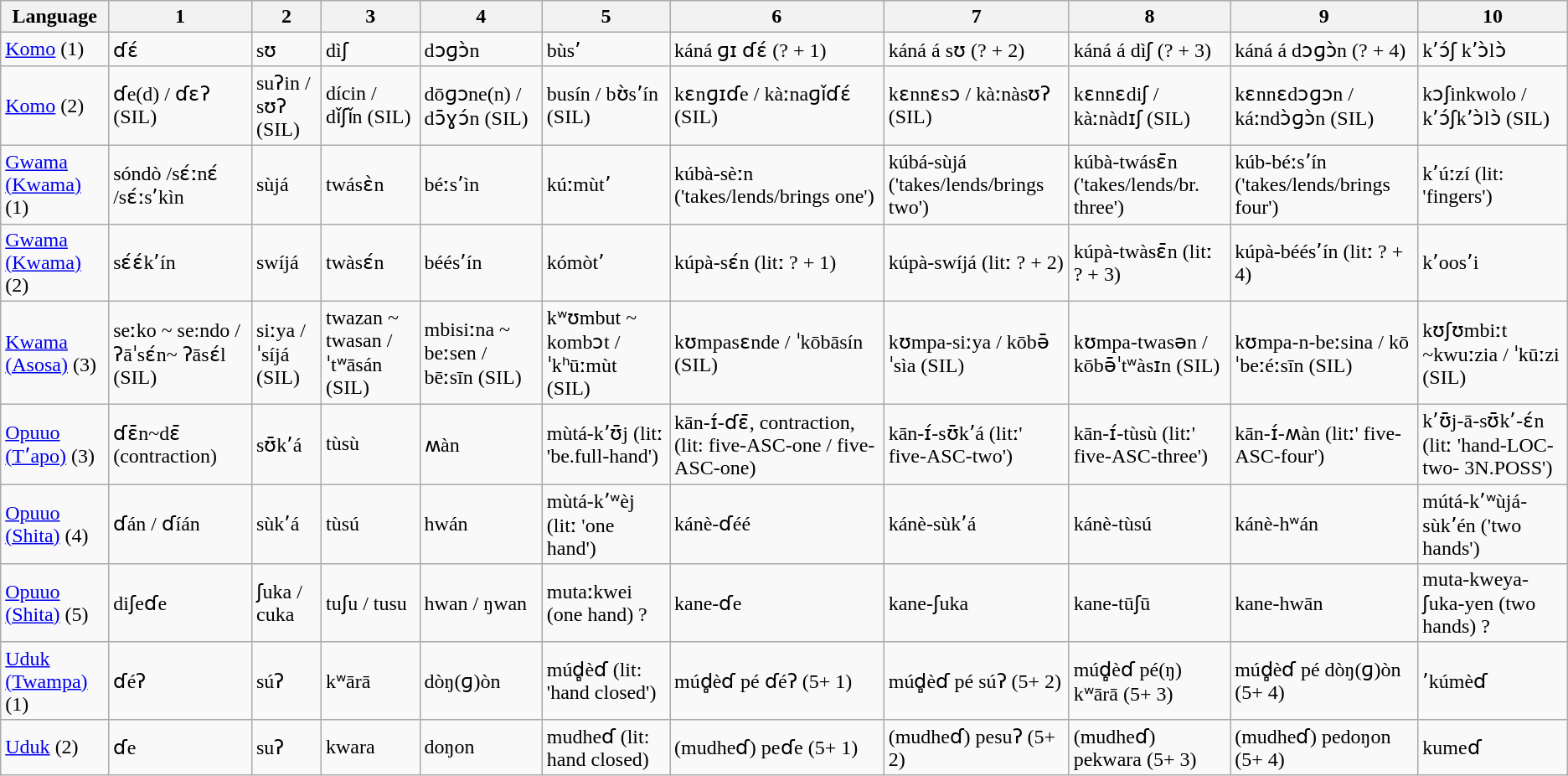<table class="wikitable sortable">
<tr>
<th>Language</th>
<th>1</th>
<th>2</th>
<th>3</th>
<th>4</th>
<th>5</th>
<th>6</th>
<th>7</th>
<th>8</th>
<th>9</th>
<th>10</th>
</tr>
<tr>
<td><a href='#'>Komo</a> (1)</td>
<td>ɗɛ́</td>
<td>sʊ</td>
<td>dìʃ</td>
<td>dɔɡɔ̀n</td>
<td>bùsʼ</td>
<td>káná ɡɪ ɗɛ́     (? + 1)</td>
<td>káná á sʊ    (? + 2)</td>
<td>káná á dìʃ  (? + 3)</td>
<td>káná á dɔɡɔ̀n (? + 4)</td>
<td>kʼɔ́ʃ kʼɔ̀lɔ̀</td>
</tr>
<tr>
<td><a href='#'>Komo</a> (2)</td>
<td>ɗe(d) / ɗɛʔ (SIL)</td>
<td>suʔin  /  sʊʔ (SIL)</td>
<td>dícin / dǐʃǐn  (SIL)</td>
<td>dōɡɔne(n) / dɔ̄ɣɔ́n  (SIL)</td>
<td>busín  / bʊ̀sʼín  (SIL)</td>
<td>kɛnɡɪɗe  / kàːnaɡǐɗɛ́ (SIL)</td>
<td>kɛnnɛsɔ / kàːnàsʊʔ (SIL)</td>
<td>kɛnnɛdiʃ / kàːnàdɪʃ (SIL)</td>
<td>kɛnnɛdɔɡɔn / káːndɔ̀ɡɔ̀n (SIL)</td>
<td>kɔʃinkwolo / kʼɔ́ʃkʼɔ̀lɔ̀ (SIL)</td>
</tr>
<tr>
<td><a href='#'>Gwama (Kwama)</a> (1)</td>
<td>sóndò /sɛ́ːnɛ́ /sɛ́ːsʼkìn</td>
<td>sùjá</td>
<td>twásɛ̀n</td>
<td>béːsʼìn</td>
<td>kúːmùtʼ</td>
<td>kúbà-sèːn ('takes/lends/brings one')</td>
<td>kúbá-sùjá ('takes/lends/brings two')</td>
<td>kúbà-twásɛ̄n ('takes/lends/br. three')</td>
<td>kúb-béːsʼín ('takes/lends/brings four')</td>
<td>kʼúːzí (lit: 'fingers')</td>
</tr>
<tr>
<td><a href='#'>Gwama (Kwama)</a> (2)</td>
<td>sɛ́ɛ́kʼín</td>
<td>swíjá</td>
<td>twàsɛ́n</td>
<td>béésʼín</td>
<td>kómòtʼ</td>
<td>kúpà-sɛ́n    (litː ? + 1)</td>
<td>kúpà-swíjá   (litː ? + 2)</td>
<td>kúpà-twàsɛ̄n (litː ? + 3)</td>
<td>kúpà-béésʼín (litː ? + 4)</td>
<td>kʼoosʼi</td>
</tr>
<tr>
<td><a href='#'>Kwama (Asosa)</a> (3)</td>
<td>seːko ~ se:ndo / ʔāˈsɛ́n~ ʔāsɛ́l (SIL)</td>
<td>siːya  / ˈsíjá  (SIL)</td>
<td>twazan ~ twasan / ˈtʷāsán (SIL)</td>
<td>mbisiːna  ~ beːsen / bēːsīn (SIL)</td>
<td>kʷʊmbut  ~ kombɔt / ˈkʰūːmùt (SIL)</td>
<td>kʊmpasɛnde / ˈkōbāsín (SIL)</td>
<td>kʊmpa-siːya / kōbə̄ˈsìa (SIL)</td>
<td>kʊmpa-twasən / kōbə̄ˈtʷàsɪn (SIL)</td>
<td>kʊmpa-n-beːsina / kōˈbeːéːsīn (SIL)</td>
<td>kʊʃʊmbiːt ~kwuːzia / ˈkūːzi (SIL)</td>
</tr>
<tr>
<td><a href='#'>Opuuo (Tʼapo)</a> (3)</td>
<td>ɗɛ̄n~dɛ̄ (contraction)</td>
<td>sʊ̄kʼá</td>
<td>tùsù</td>
<td>ʍàn</td>
<td>mùtá-kʼʊ̄j  (litː 'be.full-hand')</td>
<td>kān-ɪ́-ɗɛ̄, contraction, (lit: five-ASC-one / five-ASC-one)</td>
<td>kān-ɪ́-sʊ̄kʼá (litː' five-ASC-two')</td>
<td>kān-ɪ́-tùsù (litː' five-ASC-three')</td>
<td>kān-ɪ́-ʍàn (litː' five-ASC-four')</td>
<td>kʼʊ̄j-ā-sʊ̄kʼ-ɛ́n (litː 'hand-LOC-two-     3N.POSS')</td>
</tr>
<tr>
<td><a href='#'>Opuuo (Shita)</a> (4)</td>
<td>ɗán / ɗíán</td>
<td>sùkʼá</td>
<td>tùsú</td>
<td>hwán</td>
<td>mùtá-kʼʷèj  (litː 'one hand')</td>
<td>kánè-ɗéé</td>
<td>kánè-sùkʼá</td>
<td>kánè-tùsú</td>
<td>kánè-hʷán</td>
<td>mútá-kʼʷùjá-sùkʼén ('two hands')</td>
</tr>
<tr>
<td><a href='#'>Opuuo (Shita)</a> (5)</td>
<td>diʃeɗe</td>
<td>ʃuka / cuka</td>
<td>tuʃu  / tusu</td>
<td>hwan / ŋwan</td>
<td>mutaːkwei  (one hand) ?</td>
<td>kane-ɗe</td>
<td>kane-ʃuka</td>
<td>kane-tūʃū</td>
<td>kane-hwān</td>
<td>muta-kweya-ʃuka-yen (two hands) ?</td>
</tr>
<tr>
<td><a href='#'>Uduk (Twampa)</a> (1)</td>
<td>ɗéʔ</td>
<td>súʔ</td>
<td>kʷārā</td>
<td>dòŋ(ɡ)òn</td>
<td>múd̻èɗ (lit: 'hand closed')</td>
<td>múd̻èɗ pé ɗéʔ (5+ 1)</td>
<td>múd̻èɗ pé súʔ (5+ 2)</td>
<td>múd̻èɗ pé(ŋ) kʷārā  (5+ 3)</td>
<td>múd̻èɗ pé dòŋ(ɡ)òn (5+ 4)</td>
<td>ʼkúmèɗ</td>
</tr>
<tr>
<td><a href='#'>Uduk</a> (2)</td>
<td>ɗe</td>
<td>suʔ</td>
<td>kwara</td>
<td>doŋon</td>
<td>mudheɗ (lit: hand closed)</td>
<td>(mudheɗ) peɗe  (5+ 1)</td>
<td>(mudheɗ) pesuʔ (5+ 2)</td>
<td>(mudheɗ) pekwara (5+ 3)</td>
<td>(mudheɗ) pedoŋon (5+ 4)</td>
<td>kumeɗ</td>
</tr>
</table>
